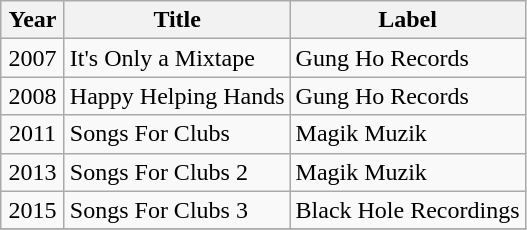<table class="wikitable sortable">
<tr>
<th style="text-align:center; width:35px;">Year</th>
<th>Title</th>
<th>Label</th>
</tr>
<tr>
<td style="text-align:center;">2007</td>
<td>It's Only a Mixtape</td>
<td>Gung Ho Records</td>
</tr>
<tr>
<td style="text-align:center;">2008</td>
<td>Happy Helping Hands</td>
<td>Gung Ho Records</td>
</tr>
<tr>
<td style="text-align:center;">2011</td>
<td>Songs For Clubs</td>
<td>Magik Muzik</td>
</tr>
<tr>
<td style="text-align:center;">2013</td>
<td>Songs For Clubs 2</td>
<td>Magik Muzik</td>
</tr>
<tr>
<td style="text-align:center;">2015</td>
<td>Songs For Clubs 3</td>
<td>Black Hole Recordings</td>
</tr>
<tr>
</tr>
</table>
